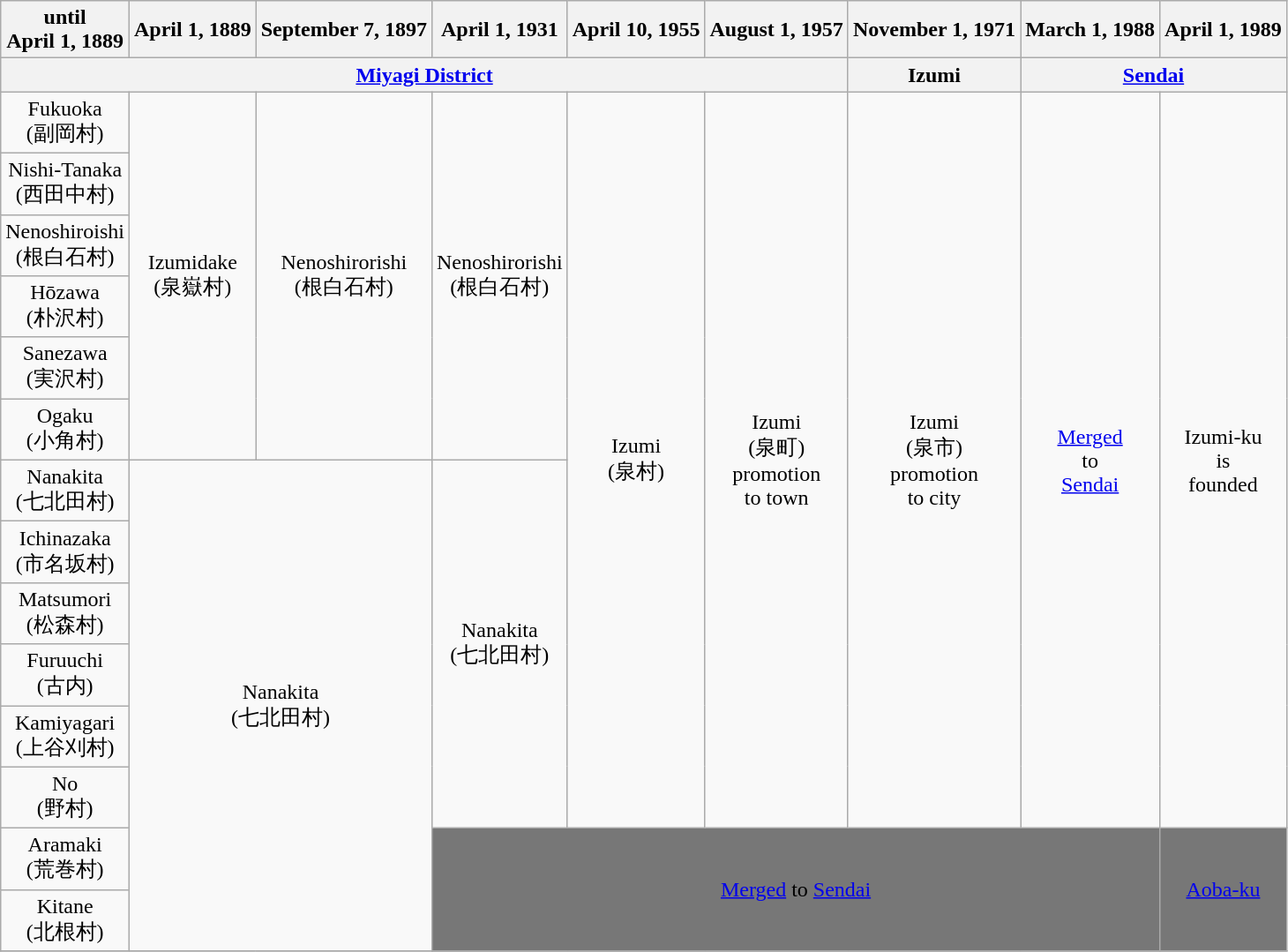<table class=wikitable style="text-align: center;">
<tr>
<th>until<br>April 1, 1889</th>
<th>April 1, 1889</th>
<th>September 7, 1897</th>
<th>April 1, 1931</th>
<th>April 10, 1955</th>
<th>August 1, 1957</th>
<th>November 1, 1971</th>
<th>March 1, 1988</th>
<th>April 1, 1989</th>
</tr>
<tr>
<th colspan=6><a href='#'>Miyagi District</a></th>
<th>Izumi</th>
<th colspan=2><a href='#'>Sendai</a></th>
</tr>
<tr>
<td>Fukuoka<br>(副岡村)</td>
<td rowspan=6>Izumidake<br>(泉嶽村)</td>
<td rowspan=6>Nenoshirorishi<br>(根白石村)</td>
<td rowspan=6>Nenoshirorishi<br>(根白石村)</td>
<td rowspan=12>Izumi<br>(泉村)</td>
<td rowspan=12>Izumi<br>(泉町)<br>promotion<br>to town</td>
<td rowspan=12>Izumi<br>(泉市)<br>promotion<br>to city</td>
<td rowspan=12><a href='#'>Merged</a><br>to<br><a href='#'>Sendai</a></td>
<td rowspan=12>Izumi-ku<br>is<br>founded</td>
</tr>
<tr>
<td>Nishi-Tanaka<br>(西田中村)</td>
</tr>
<tr>
<td>Nenoshiroishi<br>(根白石村)</td>
</tr>
<tr>
<td>Hōzawa<br>(朴沢村)</td>
</tr>
<tr>
<td>Sanezawa<br>(実沢村)</td>
</tr>
<tr>
<td>Ogaku<br>(小角村)</td>
</tr>
<tr>
<td>Nanakita<br>(七北田村)</td>
<td colspan=2 rowspan=8>Nanakita<br>(七北田村)</td>
<td rowspan=6>Nanakita<br>(七北田村)</td>
</tr>
<tr>
<td>Ichinazaka<br>(市名坂村)</td>
</tr>
<tr>
<td>Matsumori<br>(松森村)</td>
</tr>
<tr>
<td>Furuuchi<br>(古内)</td>
</tr>
<tr>
<td>Kamiyagari<br>(上谷刈村)</td>
</tr>
<tr>
<td>No<br>(野村)</td>
</tr>
<tr>
<td>Aramaki<br>(荒巻村)</td>
<td rowspan=2 colspan=5 bgcolor=#777777><a href='#'>Merged</a> to <a href='#'>Sendai</a></td>
<td rowspan=2 bgcolor=#777777><a href='#'>Aoba-ku</a></td>
</tr>
<tr>
<td>Kitane<br>(北根村)</td>
</tr>
<tr>
</tr>
</table>
